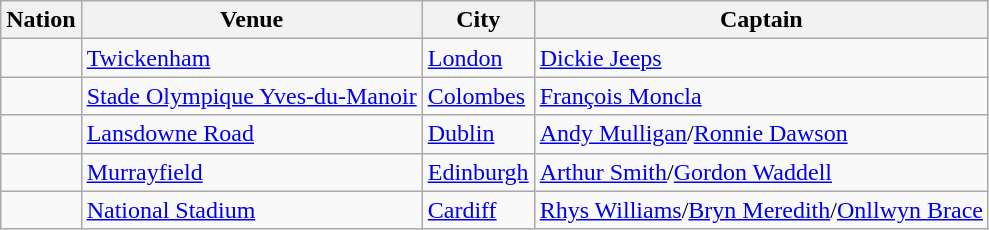<table class="wikitable">
<tr>
<th><strong>Nation</strong></th>
<th><strong>Venue</strong></th>
<th><strong>City</strong></th>
<th><strong>Captain</strong></th>
</tr>
<tr>
<td></td>
<td><a href='#'>Twickenham</a></td>
<td><a href='#'>London</a></td>
<td><a href='#'>Dickie Jeeps</a></td>
</tr>
<tr>
<td></td>
<td><a href='#'>Stade Olympique Yves-du-Manoir</a></td>
<td><a href='#'>Colombes</a></td>
<td><a href='#'>François Moncla</a></td>
</tr>
<tr>
<td></td>
<td><a href='#'>Lansdowne Road</a></td>
<td><a href='#'>Dublin</a></td>
<td><a href='#'>Andy Mulligan</a>/<a href='#'>Ronnie Dawson</a></td>
</tr>
<tr>
<td></td>
<td><a href='#'>Murrayfield</a></td>
<td><a href='#'>Edinburgh</a></td>
<td><a href='#'>Arthur Smith</a>/<a href='#'>Gordon Waddell</a></td>
</tr>
<tr>
<td></td>
<td><a href='#'>National Stadium</a></td>
<td><a href='#'>Cardiff</a></td>
<td><a href='#'>Rhys Williams</a>/<a href='#'>Bryn Meredith</a>/<a href='#'>Onllwyn Brace</a></td>
</tr>
</table>
